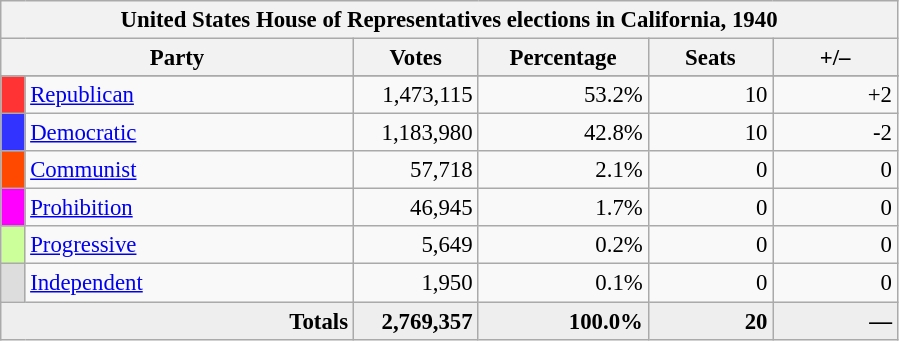<table class="wikitable" style="font-size: 95%;">
<tr>
<th colspan="6">United States House of Representatives elections in California, 1940</th>
</tr>
<tr>
<th colspan=2 style="width: 15em">Party</th>
<th style="width: 5em">Votes</th>
<th style="width: 7em">Percentage</th>
<th style="width: 5em">Seats</th>
<th style="width: 5em">+/–</th>
</tr>
<tr>
</tr>
<tr>
<th style="background-color:#FF3333; width: 3px"></th>
<td style="width: 130px"><a href='#'>Republican</a></td>
<td style="text-align:right;">1,473,115</td>
<td style="text-align:right;">53.2%</td>
<td style="text-align:right;">10</td>
<td style="text-align:right;">+2</td>
</tr>
<tr>
<th style="background-color:#3333FF; width: 3px"></th>
<td style="width: 130px"><a href='#'>Democratic</a></td>
<td style="text-align:right;">1,183,980</td>
<td style="text-align:right;">42.8%</td>
<td style="text-align:right;">10</td>
<td style="text-align:right;">-2</td>
</tr>
<tr>
<th style="background-color:#FF4900; width: 3px"></th>
<td style="width: 130px"><a href='#'>Communist</a></td>
<td style="text-align:right;">57,718</td>
<td style="text-align:right;">2.1%</td>
<td style="text-align:right;">0</td>
<td style="text-align:right;">0</td>
</tr>
<tr>
<th style="background-color:#FF00FF; width: 3px"></th>
<td style="width: 130px"><a href='#'>Prohibition</a></td>
<td style="text-align:right;">46,945</td>
<td style="text-align:right;">1.7%</td>
<td style="text-align:right;">0</td>
<td style="text-align:right;">0</td>
</tr>
<tr>
<th style="background-color:#CCFF99; width: 3px"></th>
<td style="width: 130px"><a href='#'>Progressive</a></td>
<td style="text-align:right;">5,649</td>
<td style="text-align:right;">0.2%</td>
<td style="text-align:right;">0</td>
<td style="text-align:right;">0</td>
</tr>
<tr>
<th style="background-color:#DDDDDD; width: 3px"></th>
<td style="width: 130px"><a href='#'>Independent</a></td>
<td style="text-align:right;">1,950</td>
<td style="text-align:right;">0.1%</td>
<td style="text-align:right;">0</td>
<td style="text-align:right;">0</td>
</tr>
<tr style="background-color:#EEEEEE;">
<td colspan="2" align="right"><strong>Totals</strong></td>
<td style="text-align:right;"><strong>2,769,357</strong></td>
<td style="text-align:right;"><strong>100.0%</strong></td>
<td style="text-align:right;"><strong>20</strong></td>
<td style="text-align:right;"><strong>—</strong></td>
</tr>
</table>
